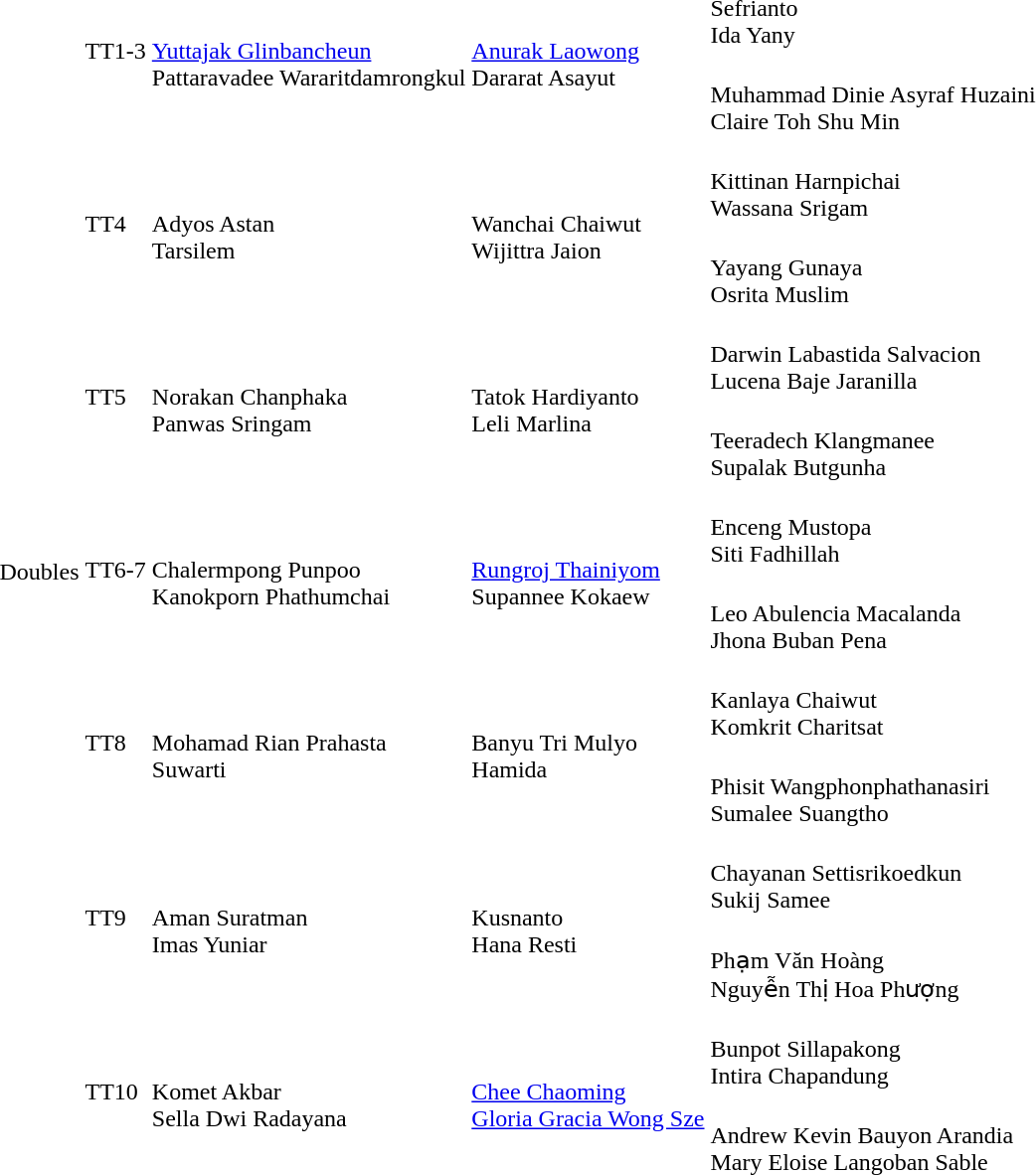<table>
<tr>
<td rowspan="14">Doubles</td>
<td rowspan=2>TT1-3</td>
<td rowspan=2 nowrap=true><br><a href='#'>Yuttajak Glinbancheun</a><br>Pattaravadee Wararitdamrongkul</td>
<td rowspan=2><br><a href='#'>Anurak Laowong</a><br>Dararat Asayut</td>
<td><br>Sefrianto<br>Ida Yany</td>
</tr>
<tr>
<td nowrap=true><br>Muhammad Dinie Asyraf Huzaini<br>Claire Toh Shu Min</td>
</tr>
<tr>
<td rowspan=2>TT4</td>
<td rowspan=2><br>Adyos Astan<br>Tarsilem</td>
<td rowspan=2><br>Wanchai Chaiwut<br>Wijittra Jaion</td>
<td><br>Kittinan Harnpichai<br>Wassana Srigam</td>
</tr>
<tr>
<td><br>Yayang Gunaya<br>Osrita Muslim</td>
</tr>
<tr>
<td rowspan=2>TT5</td>
<td rowspan=2><br>Norakan Chanphaka<br>Panwas Sringam</td>
<td rowspan=2><br>Tatok Hardiyanto<br>Leli Marlina</td>
<td><br>Darwin Labastida Salvacion<br>Lucena Baje Jaranilla</td>
</tr>
<tr>
<td><br>Teeradech Klangmanee<br>Supalak Butgunha</td>
</tr>
<tr>
<td rowspan=2>TT6-7</td>
<td rowspan=2><br>Chalermpong Punpoo<br>Kanokporn Phathumchai</td>
<td rowspan=2><br><a href='#'>Rungroj Thainiyom</a><br>Supannee Kokaew</td>
<td><br>Enceng Mustopa<br>Siti Fadhillah</td>
</tr>
<tr>
<td><br>Leo Abulencia Macalanda<br>Jhona Buban Pena</td>
</tr>
<tr>
<td rowspan=2>TT8</td>
<td rowspan=2><br>Mohamad Rian Prahasta<br>Suwarti</td>
<td rowspan=2><br>Banyu Tri Mulyo<br>Hamida</td>
<td><br>Kanlaya Chaiwut<br>Komkrit Charitsat</td>
</tr>
<tr>
<td><br>Phisit Wangphonphathanasiri<br>Sumalee Suangtho</td>
</tr>
<tr>
<td rowspan=2>TT9</td>
<td rowspan=2><br>Aman Suratman<br>Imas Yuniar</td>
<td rowspan=2><br>Kusnanto<br>Hana Resti</td>
<td><br>Chayanan Settisrikoedkun<br>Sukij Samee</td>
</tr>
<tr>
<td><br>Phạm Văn Hoàng<br>Nguyễn Thị Hoa Phượng</td>
</tr>
<tr>
<td rowspan=2>TT10</td>
<td rowspan=2><br>Komet Akbar<br>Sella Dwi Radayana</td>
<td rowspan=2><br><a href='#'>Chee Chaoming</a><br><a href='#'>Gloria Gracia Wong Sze</a></td>
<td><br>Bunpot Sillapakong<br>Intira Chapandung</td>
</tr>
<tr>
<td><br>Andrew Kevin Bauyon Arandia<br>Mary Eloise Langoban Sable</td>
</tr>
</table>
